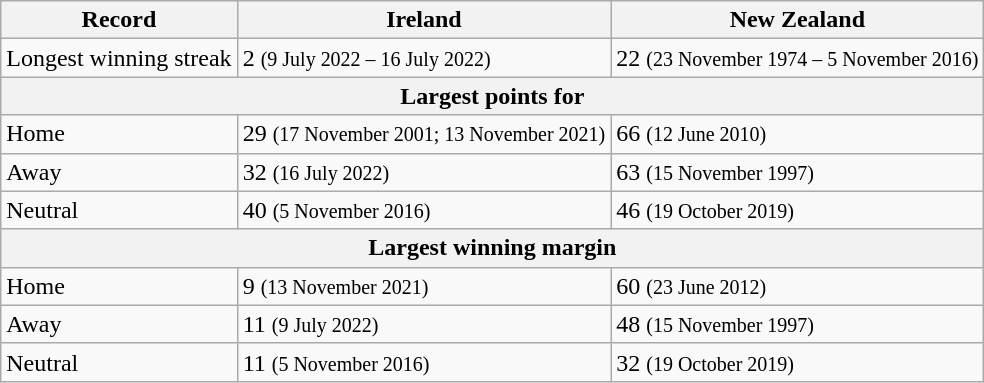<table class="wikitable">
<tr>
<th>Record</th>
<th>Ireland</th>
<th>New Zealand</th>
</tr>
<tr>
<td>Longest winning streak</td>
<td>2 <small>(9 July 2022 – 16 July 2022)</small></td>
<td>22 <small>(23 November 1974 – 5 November 2016)</small></td>
</tr>
<tr>
<th colspan=3 align=center>Largest points for</th>
</tr>
<tr>
<td>Home</td>
<td>29 <small>(17 November 2001; 13 November 2021)</small></td>
<td>66 <small>(12 June 2010)</small></td>
</tr>
<tr>
<td>Away</td>
<td>32 <small>(16 July 2022)</small></td>
<td>63 <small>(15 November 1997)</small></td>
</tr>
<tr>
<td>Neutral</td>
<td>40 <small>(5 November 2016)</small></td>
<td>46 <small>(19 October 2019)</small></td>
</tr>
<tr>
<th colspan=3 align=center>Largest winning margin</th>
</tr>
<tr>
<td>Home</td>
<td>9 <small>(13 November 2021)</small></td>
<td>60 <small>(23 June 2012)</small></td>
</tr>
<tr>
<td>Away</td>
<td>11 <small>(9 July 2022) </small></td>
<td>48 <small>(15 November 1997)</small></td>
</tr>
<tr>
<td>Neutral</td>
<td>11 <small>(5 November 2016)</small></td>
<td>32 <small>(19 October 2019)</small></td>
</tr>
</table>
